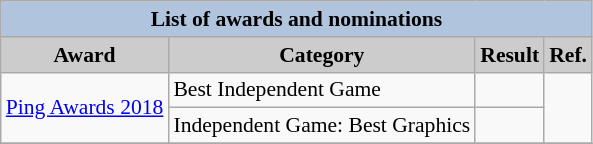<table class="wikitable" style="font-size:90%;">
<tr>
<th colspan="9" style="background:#B0C4DE;">List of awards and nominations</th>
</tr>
<tr>
<th style="background:#ccc;">Award</th>
<th style="background:#ccc;">Category</th>
<th style="background:#ccc;">Result</th>
<th style="background:#ccc;">Ref.</th>
</tr>
<tr>
<td rowspan="2"><a href='#'>Ping Awards 2018</a></td>
<td>Best Independent Game</td>
<td></td>
<td rowspan="2"></td>
</tr>
<tr>
<td>Independent Game: Best Graphics</td>
<td></td>
</tr>
<tr>
</tr>
</table>
